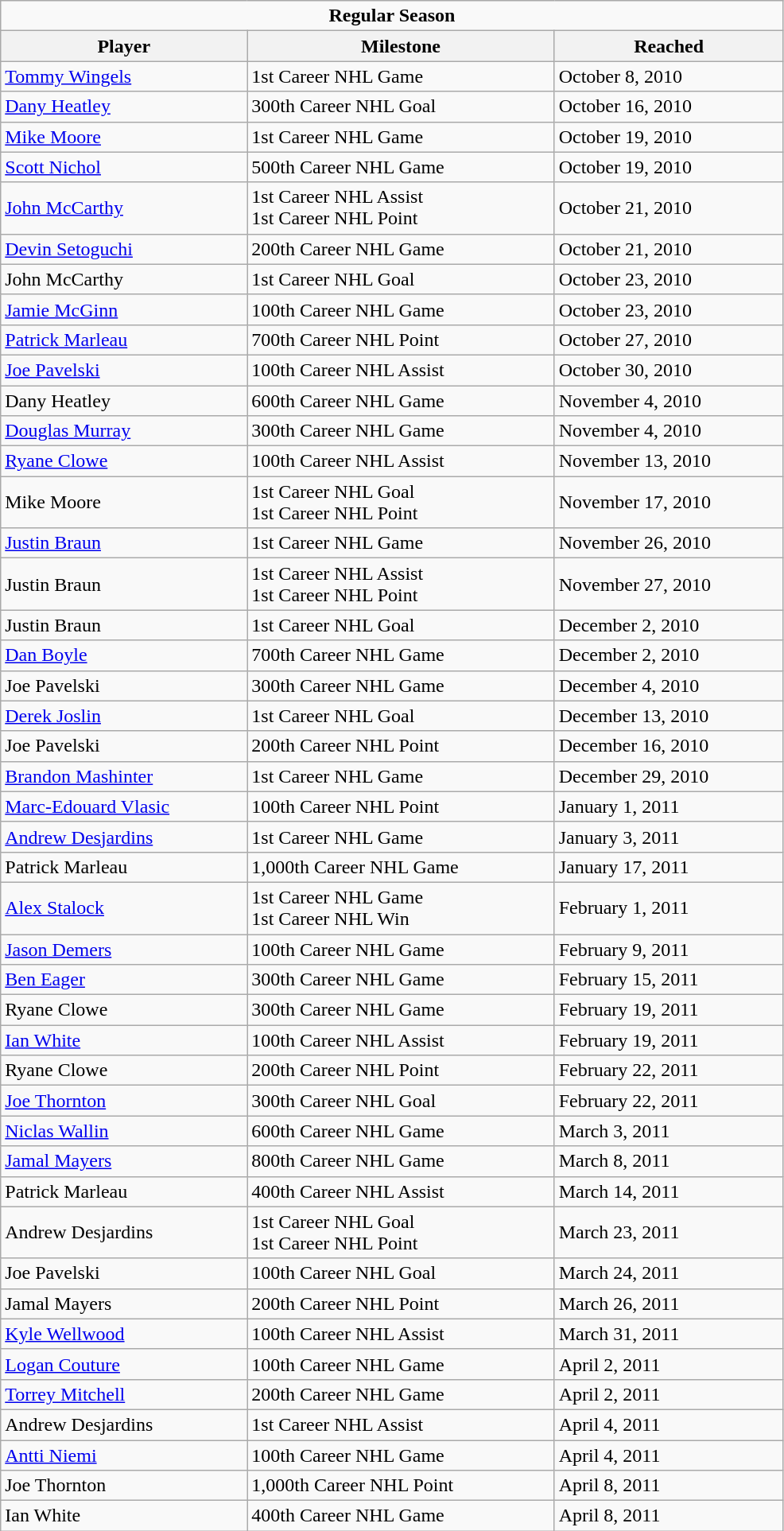<table class="wikitable" width="52%">
<tr>
<td colspan="10" align="center"><strong>Regular Season</strong></td>
</tr>
<tr>
<th>Player</th>
<th>Milestone</th>
<th>Reached</th>
</tr>
<tr>
<td><a href='#'>Tommy Wingels</a></td>
<td>1st Career NHL Game</td>
<td>October 8, 2010</td>
</tr>
<tr>
<td><a href='#'>Dany Heatley</a></td>
<td>300th Career NHL Goal</td>
<td>October 16, 2010</td>
</tr>
<tr>
<td><a href='#'>Mike Moore</a></td>
<td>1st Career NHL Game</td>
<td>October 19, 2010</td>
</tr>
<tr>
<td><a href='#'>Scott Nichol</a></td>
<td>500th Career NHL Game</td>
<td>October 19, 2010</td>
</tr>
<tr>
<td><a href='#'>John McCarthy</a></td>
<td>1st Career NHL Assist<br>1st Career NHL Point</td>
<td>October 21, 2010</td>
</tr>
<tr>
<td><a href='#'>Devin Setoguchi</a></td>
<td>200th Career NHL Game</td>
<td>October 21, 2010</td>
</tr>
<tr>
<td>John McCarthy</td>
<td>1st Career NHL Goal</td>
<td>October 23, 2010</td>
</tr>
<tr>
<td><a href='#'>Jamie McGinn</a></td>
<td>100th Career NHL Game</td>
<td>October 23, 2010</td>
</tr>
<tr>
<td><a href='#'>Patrick Marleau</a></td>
<td>700th Career NHL Point</td>
<td>October 27, 2010</td>
</tr>
<tr>
<td><a href='#'>Joe Pavelski</a></td>
<td>100th Career NHL Assist</td>
<td>October 30, 2010</td>
</tr>
<tr>
<td>Dany Heatley</td>
<td>600th Career NHL Game</td>
<td>November 4, 2010</td>
</tr>
<tr>
<td><a href='#'>Douglas Murray</a></td>
<td>300th Career NHL Game</td>
<td>November 4, 2010</td>
</tr>
<tr>
<td><a href='#'>Ryane Clowe</a></td>
<td>100th Career NHL Assist</td>
<td>November 13, 2010</td>
</tr>
<tr>
<td>Mike Moore</td>
<td>1st Career NHL Goal<br>1st Career NHL Point</td>
<td>November 17, 2010</td>
</tr>
<tr>
<td><a href='#'>Justin Braun</a></td>
<td>1st Career NHL Game</td>
<td>November 26, 2010</td>
</tr>
<tr>
<td>Justin Braun</td>
<td>1st Career NHL Assist<br>1st Career NHL Point</td>
<td>November 27, 2010</td>
</tr>
<tr>
<td>Justin Braun</td>
<td>1st Career NHL Goal</td>
<td>December 2, 2010</td>
</tr>
<tr>
<td><a href='#'>Dan Boyle</a></td>
<td>700th Career NHL Game</td>
<td>December 2, 2010</td>
</tr>
<tr>
<td>Joe Pavelski</td>
<td>300th Career NHL Game</td>
<td>December 4, 2010</td>
</tr>
<tr>
<td><a href='#'>Derek Joslin</a></td>
<td>1st Career NHL Goal</td>
<td>December 13, 2010</td>
</tr>
<tr>
<td>Joe Pavelski</td>
<td>200th Career NHL Point</td>
<td>December 16, 2010</td>
</tr>
<tr>
<td><a href='#'>Brandon Mashinter</a></td>
<td>1st Career NHL Game</td>
<td>December 29, 2010</td>
</tr>
<tr>
<td><a href='#'>Marc-Edouard Vlasic</a></td>
<td>100th Career NHL Point</td>
<td>January 1, 2011</td>
</tr>
<tr>
<td><a href='#'>Andrew Desjardins</a></td>
<td>1st Career NHL Game</td>
<td>January 3, 2011</td>
</tr>
<tr>
<td>Patrick Marleau</td>
<td>1,000th Career NHL Game</td>
<td>January 17, 2011</td>
</tr>
<tr>
<td><a href='#'>Alex Stalock</a></td>
<td>1st Career NHL Game<br>1st Career NHL Win</td>
<td>February 1, 2011</td>
</tr>
<tr>
<td><a href='#'>Jason Demers</a></td>
<td>100th Career NHL Game</td>
<td>February 9, 2011</td>
</tr>
<tr>
<td><a href='#'>Ben Eager</a></td>
<td>300th Career NHL Game</td>
<td>February 15, 2011</td>
</tr>
<tr>
<td>Ryane Clowe</td>
<td>300th Career NHL Game</td>
<td>February 19, 2011</td>
</tr>
<tr>
<td><a href='#'>Ian White</a></td>
<td>100th Career NHL Assist</td>
<td>February 19, 2011</td>
</tr>
<tr>
<td>Ryane Clowe</td>
<td>200th Career NHL Point</td>
<td>February 22, 2011</td>
</tr>
<tr>
<td><a href='#'>Joe Thornton</a></td>
<td>300th Career NHL Goal</td>
<td>February 22, 2011</td>
</tr>
<tr>
<td><a href='#'>Niclas Wallin</a></td>
<td>600th Career NHL Game</td>
<td>March 3, 2011</td>
</tr>
<tr>
<td><a href='#'>Jamal Mayers</a></td>
<td>800th Career NHL Game</td>
<td>March 8, 2011</td>
</tr>
<tr>
<td>Patrick Marleau</td>
<td>400th Career NHL Assist</td>
<td>March 14, 2011</td>
</tr>
<tr>
<td>Andrew Desjardins</td>
<td>1st Career NHL Goal<br>1st Career NHL Point</td>
<td>March 23, 2011</td>
</tr>
<tr>
<td>Joe Pavelski</td>
<td>100th Career NHL Goal</td>
<td>March 24, 2011</td>
</tr>
<tr>
<td>Jamal Mayers</td>
<td>200th Career NHL Point</td>
<td>March 26, 2011</td>
</tr>
<tr>
<td><a href='#'>Kyle Wellwood</a></td>
<td>100th Career NHL Assist</td>
<td>March 31, 2011</td>
</tr>
<tr>
<td><a href='#'>Logan Couture</a></td>
<td>100th Career NHL Game</td>
<td>April 2, 2011</td>
</tr>
<tr>
<td><a href='#'>Torrey Mitchell</a></td>
<td>200th Career NHL Game</td>
<td>April 2, 2011</td>
</tr>
<tr>
<td>Andrew Desjardins</td>
<td>1st Career NHL Assist</td>
<td>April 4, 2011</td>
</tr>
<tr>
<td><a href='#'>Antti Niemi</a></td>
<td>100th Career NHL Game</td>
<td>April 4, 2011</td>
</tr>
<tr>
<td>Joe Thornton</td>
<td>1,000th Career NHL Point</td>
<td>April 8, 2011</td>
</tr>
<tr>
<td>Ian White</td>
<td>400th Career NHL Game</td>
<td>April 8, 2011</td>
</tr>
</table>
